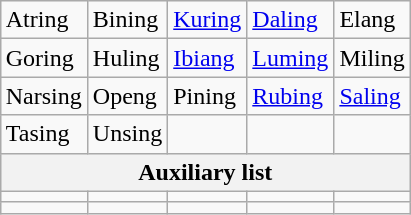<table class="wikitable" align=right>
<tr>
<td>Atring</td>
<td>Bining</td>
<td><a href='#'>Kuring</a></td>
<td><a href='#'>Daling</a></td>
<td>Elang</td>
</tr>
<tr>
<td>Goring</td>
<td>Huling</td>
<td><a href='#'>Ibiang</a></td>
<td><a href='#'>Luming</a></td>
<td>Miling</td>
</tr>
<tr>
<td>Narsing</td>
<td>Openg</td>
<td>Pining</td>
<td><a href='#'>Rubing</a></td>
<td><a href='#'>Saling</a></td>
</tr>
<tr>
<td>Tasing</td>
<td>Unsing</td>
<td></td>
<td></td>
<td></td>
</tr>
<tr>
<th colspan=5>Auxiliary list</th>
</tr>
<tr>
<td></td>
<td></td>
<td></td>
<td></td>
<td></td>
</tr>
<tr>
<td></td>
<td></td>
<td></td>
<td></td>
<td></td>
</tr>
</table>
